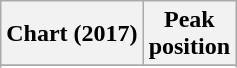<table class="wikitable sortable plainrowheaders" style="text-align:center">
<tr>
<th scope="col">Chart (2017)</th>
<th scope="col">Peak<br> position</th>
</tr>
<tr>
</tr>
<tr>
</tr>
<tr>
</tr>
<tr>
</tr>
</table>
